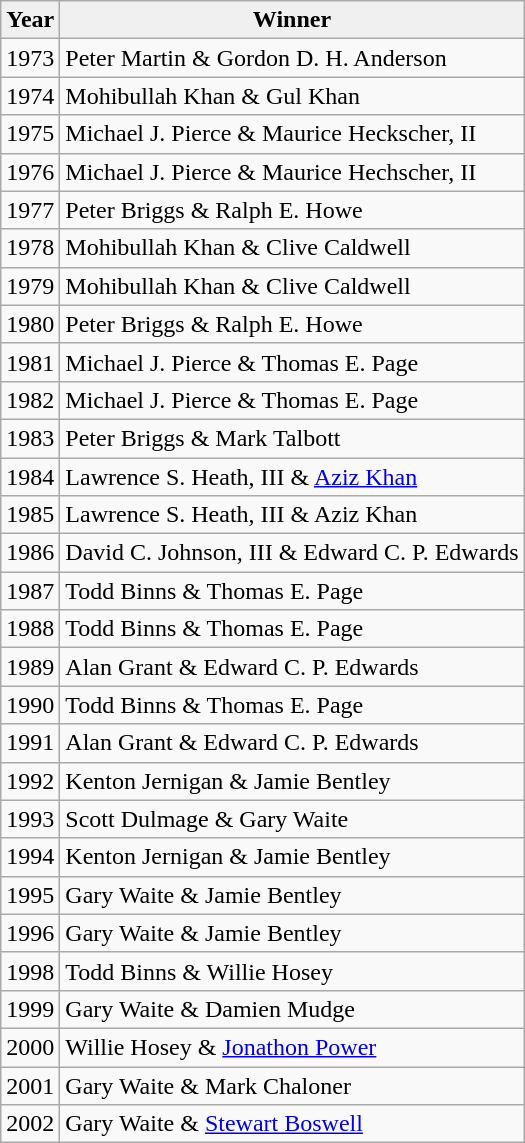<table class="wikitable">
<tr style="text-align:center; background:#f0f0f0;">
<td><strong>Year</strong></td>
<td><strong>Winner</strong></td>
</tr>
<tr>
<td>1973</td>
<td>Peter Martin & Gordon D. H. Anderson</td>
</tr>
<tr>
<td>1974</td>
<td>Mohibullah Khan & Gul Khan</td>
</tr>
<tr>
<td>1975</td>
<td>Michael J. Pierce & Maurice Heckscher, II</td>
</tr>
<tr>
<td>1976</td>
<td>Michael J. Pierce & Maurice Hechscher, II</td>
</tr>
<tr>
<td>1977</td>
<td>Peter Briggs & Ralph E. Howe</td>
</tr>
<tr>
<td>1978</td>
<td>Mohibullah Khan & Clive Caldwell</td>
</tr>
<tr>
<td>1979</td>
<td>Mohibullah Khan & Clive Caldwell</td>
</tr>
<tr>
<td>1980</td>
<td>Peter Briggs & Ralph E. Howe</td>
</tr>
<tr>
<td>1981</td>
<td>Michael J. Pierce & Thomas E. Page</td>
</tr>
<tr>
<td>1982</td>
<td>Michael J. Pierce & Thomas E. Page</td>
</tr>
<tr>
<td>1983</td>
<td>Peter Briggs & Mark Talbott</td>
</tr>
<tr>
<td>1984</td>
<td>Lawrence S. Heath, III & <a href='#'>Aziz Khan</a></td>
</tr>
<tr>
<td>1985</td>
<td>Lawrence S. Heath, III & Aziz Khan</td>
</tr>
<tr>
<td>1986</td>
<td>David C. Johnson, III & Edward C. P. Edwards</td>
</tr>
<tr>
<td>1987</td>
<td>Todd Binns & Thomas E. Page</td>
</tr>
<tr>
<td>1988</td>
<td>Todd Binns & Thomas E. Page</td>
</tr>
<tr>
<td>1989</td>
<td>Alan Grant & Edward C. P. Edwards</td>
</tr>
<tr>
<td>1990</td>
<td>Todd Binns & Thomas E. Page</td>
</tr>
<tr>
<td>1991</td>
<td>Alan Grant & Edward C. P. Edwards</td>
</tr>
<tr>
<td>1992</td>
<td>Kenton Jernigan & Jamie Bentley</td>
</tr>
<tr>
<td>1993</td>
<td>Scott Dulmage & Gary Waite</td>
</tr>
<tr>
<td>1994</td>
<td>Kenton Jernigan & Jamie Bentley</td>
</tr>
<tr>
<td>1995</td>
<td>Gary Waite & Jamie Bentley</td>
</tr>
<tr>
<td>1996</td>
<td>Gary Waite & Jamie Bentley</td>
</tr>
<tr>
<td>1998</td>
<td>Todd Binns &  Willie Hosey</td>
</tr>
<tr>
<td>1999</td>
<td>Gary Waite & Damien Mudge</td>
</tr>
<tr>
<td>2000</td>
<td>Willie Hosey & <a href='#'>Jonathon Power</a></td>
</tr>
<tr>
<td>2001</td>
<td>Gary Waite & Mark Chaloner</td>
</tr>
<tr>
<td>2002</td>
<td>Gary Waite & <a href='#'>Stewart Boswell</a></td>
</tr>
</table>
